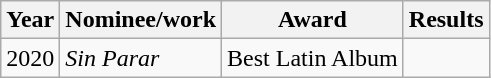<table class="wikitable">
<tr>
<th>Year</th>
<th>Nominee/work</th>
<th>Award</th>
<th>Results</th>
</tr>
<tr>
<td>2020</td>
<td><em>Sin Parar</em></td>
<td>Best Latin Album</td>
<td></td>
</tr>
</table>
